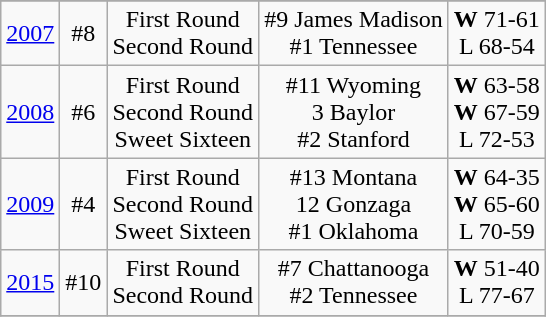<table class="wikitable" style="text-align:center">
<tr>
</tr>
<tr>
<td rowspan=1><a href='#'>2007</a></td>
<td>#8</td>
<td>First Round<br>Second Round</td>
<td>#9 James Madison<br>#1 Tennessee</td>
<td><strong>W</strong> 71-61<br>L 68-54</td>
</tr>
<tr style="text-align:center;">
<td rowspan=1><a href='#'>2008</a></td>
<td>#6</td>
<td>First Round<br>Second Round<br>Sweet Sixteen</td>
<td>#11 Wyoming<br>3 Baylor<br>#2 Stanford</td>
<td><strong>W</strong> 63-58<br><strong>W</strong> 67-59<br>L 72-53</td>
</tr>
<tr style="text-align:center;">
<td rowspan=1><a href='#'>2009</a></td>
<td>#4</td>
<td>First Round<br>Second Round<br>Sweet Sixteen</td>
<td>#13 Montana<br>12 Gonzaga<br>#1 Oklahoma</td>
<td><strong>W</strong> 64-35<br><strong>W</strong> 65-60<br>L 70-59</td>
</tr>
<tr style="text-align:center;">
<td rowspan=1><a href='#'>2015</a></td>
<td>#10</td>
<td>First Round<br>Second Round</td>
<td>#7 Chattanooga<br>#2 Tennessee</td>
<td><strong>W</strong> 51-40<br>L 77-67</td>
</tr>
<tr style="text-align:center;">
</tr>
</table>
